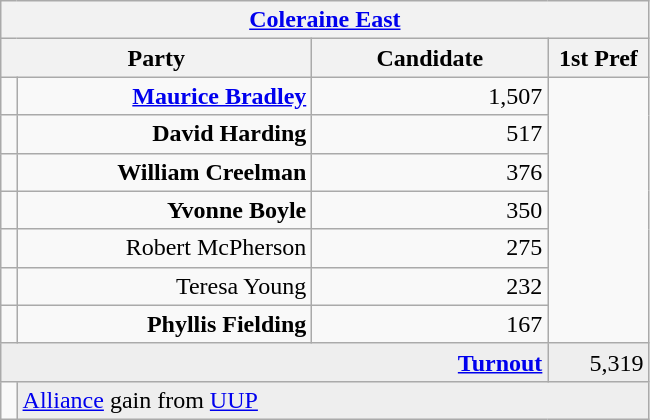<table class="wikitable">
<tr>
<th colspan="4" align="center"><a href='#'>Coleraine East</a></th>
</tr>
<tr>
<th colspan="2" align="center" width=200>Party</th>
<th width=150>Candidate</th>
<th width=60>1st Pref</th>
</tr>
<tr>
<td></td>
<td align="right"><strong><a href='#'>Maurice Bradley</a></strong></td>
<td align="right">1,507</td>
</tr>
<tr>
<td></td>
<td align="right"><strong>David Harding</strong></td>
<td align="right">517</td>
</tr>
<tr>
<td></td>
<td align="right"><strong>William Creelman</strong></td>
<td align="right">376</td>
</tr>
<tr>
<td></td>
<td align="right"><strong>Yvonne Boyle</strong></td>
<td align="right">350</td>
</tr>
<tr>
<td></td>
<td align="right">Robert McPherson</td>
<td align="right">275</td>
</tr>
<tr>
<td></td>
<td align="right">Teresa Young</td>
<td align="right">232</td>
</tr>
<tr>
<td></td>
<td align="right"><strong>Phyllis Fielding</strong></td>
<td align="right">167</td>
</tr>
<tr bgcolor="EEEEEE">
<td colspan=3 align="right"><strong><a href='#'>Turnout</a></strong></td>
<td align="right">5,319</td>
</tr>
<tr>
<td bgcolor=></td>
<td colspan=3 bgcolor="EEEEEE"><a href='#'>Alliance</a> gain from <a href='#'>UUP</a></td>
</tr>
</table>
